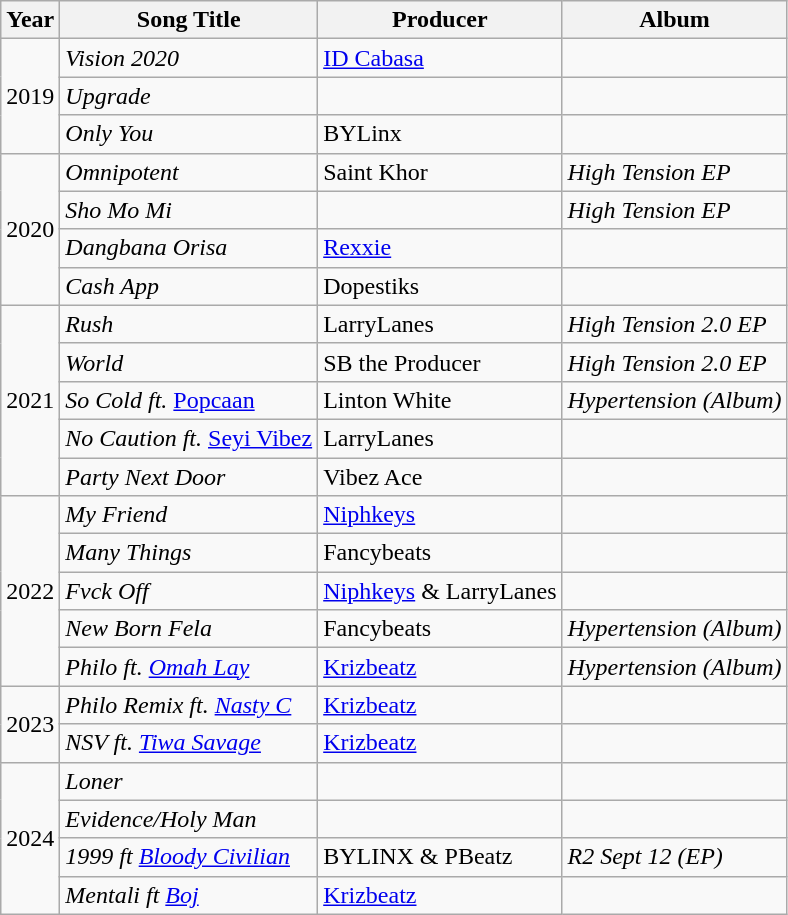<table class="wikitable">
<tr>
<th>Year</th>
<th>Song Title</th>
<th>Producer</th>
<th>Album</th>
</tr>
<tr>
<td rowspan="3">2019</td>
<td><em> Vision 2020</em></td>
<td><a href='#'>ID Cabasa</a></td>
<td></td>
</tr>
<tr>
<td><em> Upgrade</em></td>
<td></td>
<td></td>
</tr>
<tr>
<td><em> Only You</em></td>
<td>BYLinx</td>
<td></td>
</tr>
<tr>
<td rowspan="4">2020</td>
<td><em> Omnipotent</em></td>
<td>Saint Khor</td>
<td><em> High Tension EP</em></td>
</tr>
<tr>
<td><em> Sho Mo Mi</em></td>
<td></td>
<td><em> High Tension EP</em></td>
</tr>
<tr>
<td><em> Dangbana Orisa</em></td>
<td><a href='#'>Rexxie</a></td>
<td></td>
</tr>
<tr>
<td><em> Cash App</em></td>
<td>Dopestiks</td>
<td></td>
</tr>
<tr>
<td rowspan="5">2021</td>
<td><em> Rush</em></td>
<td>LarryLanes</td>
<td><em> High Tension 2.0 EP</em></td>
</tr>
<tr>
<td><em> World</em></td>
<td>SB the Producer</td>
<td><em> High Tension 2.0 EP</em></td>
</tr>
<tr>
<td><em> So Cold</em> <em>ft.</em> <a href='#'>Popcaan</a></td>
<td>Linton White</td>
<td><em> Hypertension (Album)</em></td>
</tr>
<tr>
<td><em> No Caution</em> <em>ft.</em> <a href='#'>Seyi Vibez</a></td>
<td>LarryLanes</td>
<td></td>
</tr>
<tr>
<td><em> Party Next Door</em></td>
<td>Vibez Ace</td>
<td></td>
</tr>
<tr>
<td rowspan="5">2022</td>
<td><em> My Friend</em></td>
<td><a href='#'>Niphkeys</a></td>
<td></td>
</tr>
<tr>
<td><em> Many Things</em></td>
<td>Fancybeats</td>
<td></td>
</tr>
<tr>
<td><em> Fvck Off</em></td>
<td><a href='#'>Niphkeys</a> & LarryLanes</td>
<td></td>
</tr>
<tr>
<td><em> New Born Fela</em></td>
<td>Fancybeats</td>
<td><em> Hypertension (Album)</em></td>
</tr>
<tr>
<td><em> Philo ft. <a href='#'>Omah Lay</a></em></td>
<td><a href='#'>Krizbeatz</a></td>
<td><em> Hypertension (Album)</em></td>
</tr>
<tr>
<td rowspan="2">2023</td>
<td><em> Philo Remix ft. <a href='#'>Nasty C</a></em></td>
<td><a href='#'>Krizbeatz</a></td>
<td></td>
</tr>
<tr>
<td><em> NSV ft. <a href='#'>Tiwa Savage</a></em></td>
<td><a href='#'>Krizbeatz</a></td>
<td></td>
</tr>
<tr>
<td rowspan="4">2024</td>
<td><em>Loner</em></td>
<td></td>
<td></td>
</tr>
<tr>
<td><em>Evidence/Holy Man</em></td>
<td></td>
<td></td>
</tr>
<tr>
<td><em>1999 ft <a href='#'>Bloody Civilian</a></em></td>
<td>BYLINX & PBeatz</td>
<td><em>R2 Sept 12 (EP)</em></td>
</tr>
<tr>
<td><em>Mentali ft <a href='#'>Boj</a></em></td>
<td><a href='#'>Krizbeatz</a></td>
<td></td>
</tr>
</table>
